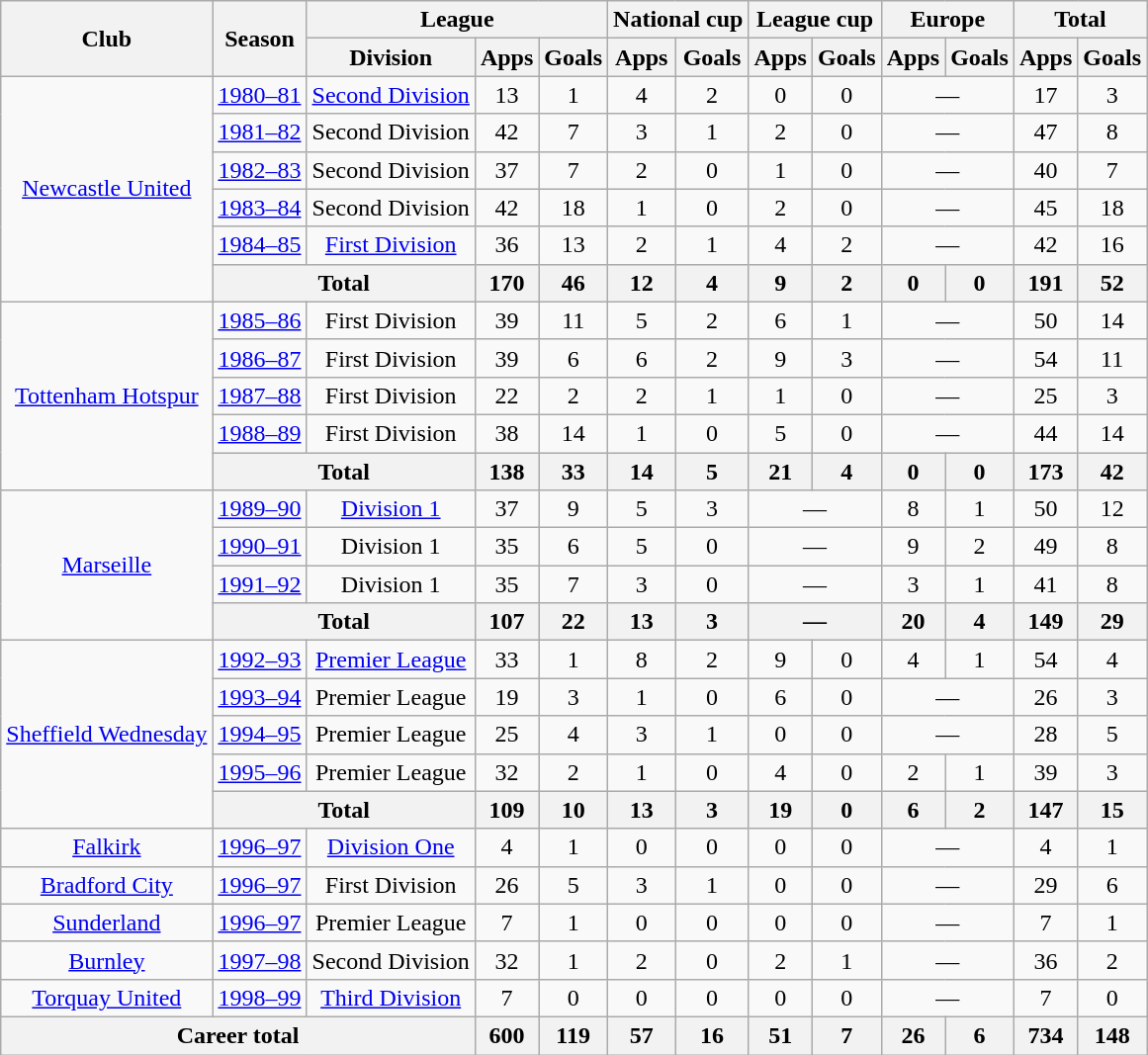<table class="wikitable" style="text-align:center">
<tr>
<th rowspan="2">Club</th>
<th rowspan="2">Season</th>
<th colspan="3">League</th>
<th colspan="2">National cup</th>
<th colspan="2">League cup</th>
<th colspan="2">Europe</th>
<th colspan="2">Total</th>
</tr>
<tr>
<th>Division</th>
<th>Apps</th>
<th>Goals</th>
<th>Apps</th>
<th>Goals</th>
<th>Apps</th>
<th>Goals</th>
<th>Apps</th>
<th>Goals</th>
<th>Apps</th>
<th>Goals</th>
</tr>
<tr>
<td rowspan="6"><a href='#'>Newcastle United</a></td>
<td><a href='#'>1980–81</a></td>
<td><a href='#'>Second Division</a></td>
<td>13</td>
<td>1</td>
<td>4</td>
<td>2</td>
<td>0</td>
<td>0</td>
<td colspan="2">—</td>
<td>17</td>
<td>3</td>
</tr>
<tr>
<td><a href='#'>1981–82</a></td>
<td>Second Division</td>
<td>42</td>
<td>7</td>
<td>3</td>
<td>1</td>
<td>2</td>
<td>0</td>
<td colspan="2">—</td>
<td>47</td>
<td>8</td>
</tr>
<tr>
<td><a href='#'>1982–83</a></td>
<td>Second Division</td>
<td>37</td>
<td>7</td>
<td>2</td>
<td>0</td>
<td>1</td>
<td>0</td>
<td colspan="2">—</td>
<td>40</td>
<td>7</td>
</tr>
<tr>
<td><a href='#'>1983–84</a></td>
<td>Second Division</td>
<td>42</td>
<td>18</td>
<td>1</td>
<td>0</td>
<td>2</td>
<td>0</td>
<td colspan="2">—</td>
<td>45</td>
<td>18</td>
</tr>
<tr>
<td><a href='#'>1984–85</a></td>
<td><a href='#'>First Division</a></td>
<td>36</td>
<td>13</td>
<td>2</td>
<td>1</td>
<td>4</td>
<td>2</td>
<td colspan="2">—</td>
<td>42</td>
<td>16</td>
</tr>
<tr>
<th colspan="2">Total</th>
<th>170</th>
<th>46</th>
<th>12</th>
<th>4</th>
<th>9</th>
<th>2</th>
<th>0</th>
<th>0</th>
<th>191</th>
<th>52</th>
</tr>
<tr>
<td rowspan="5"><a href='#'>Tottenham Hotspur</a></td>
<td><a href='#'>1985–86</a></td>
<td>First Division</td>
<td>39</td>
<td>11</td>
<td>5</td>
<td>2</td>
<td>6</td>
<td>1</td>
<td colspan="2">—</td>
<td>50</td>
<td>14</td>
</tr>
<tr>
<td><a href='#'>1986–87</a></td>
<td>First Division</td>
<td>39</td>
<td>6</td>
<td>6</td>
<td>2</td>
<td>9</td>
<td>3</td>
<td colspan="2">—</td>
<td>54</td>
<td>11</td>
</tr>
<tr>
<td><a href='#'>1987–88</a></td>
<td>First Division</td>
<td>22</td>
<td>2</td>
<td>2</td>
<td>1</td>
<td>1</td>
<td>0</td>
<td colspan="2">—</td>
<td>25</td>
<td>3</td>
</tr>
<tr>
<td><a href='#'>1988–89</a></td>
<td>First Division</td>
<td>38</td>
<td>14</td>
<td>1</td>
<td>0</td>
<td>5</td>
<td>0</td>
<td colspan="2">—</td>
<td>44</td>
<td>14</td>
</tr>
<tr>
<th colspan="2">Total</th>
<th>138</th>
<th>33</th>
<th>14</th>
<th>5</th>
<th>21</th>
<th>4</th>
<th>0</th>
<th>0</th>
<th>173</th>
<th>42</th>
</tr>
<tr>
<td rowspan="4"><a href='#'>Marseille</a></td>
<td><a href='#'>1989–90</a></td>
<td><a href='#'>Division 1</a></td>
<td>37</td>
<td>9</td>
<td>5</td>
<td>3</td>
<td colspan="2">—</td>
<td>8</td>
<td>1</td>
<td>50</td>
<td>12</td>
</tr>
<tr>
<td><a href='#'>1990–91</a></td>
<td>Division 1</td>
<td>35</td>
<td>6</td>
<td>5</td>
<td>0</td>
<td colspan="2">—</td>
<td>9</td>
<td>2</td>
<td>49</td>
<td>8</td>
</tr>
<tr>
<td><a href='#'>1991–92</a></td>
<td>Division 1</td>
<td>35</td>
<td>7</td>
<td>3</td>
<td>0</td>
<td colspan="2">—</td>
<td>3</td>
<td>1</td>
<td>41</td>
<td>8</td>
</tr>
<tr>
<th colspan="2">Total</th>
<th>107</th>
<th>22</th>
<th>13</th>
<th>3</th>
<th colspan="2">—</th>
<th>20</th>
<th>4</th>
<th>149</th>
<th>29</th>
</tr>
<tr>
<td rowspan="5"><a href='#'>Sheffield Wednesday</a></td>
<td><a href='#'>1992–93</a></td>
<td><a href='#'>Premier League</a></td>
<td>33</td>
<td>1</td>
<td>8</td>
<td>2</td>
<td>9</td>
<td>0</td>
<td>4</td>
<td>1</td>
<td>54</td>
<td>4</td>
</tr>
<tr>
<td><a href='#'>1993–94</a></td>
<td>Premier League</td>
<td>19</td>
<td>3</td>
<td>1</td>
<td>0</td>
<td>6</td>
<td>0</td>
<td colspan="2">—</td>
<td>26</td>
<td>3</td>
</tr>
<tr>
<td><a href='#'>1994–95</a></td>
<td>Premier League</td>
<td>25</td>
<td>4</td>
<td>3</td>
<td>1</td>
<td>0</td>
<td>0</td>
<td colspan="2">—</td>
<td>28</td>
<td>5</td>
</tr>
<tr>
<td><a href='#'>1995–96</a></td>
<td>Premier League</td>
<td>32</td>
<td>2</td>
<td>1</td>
<td>0</td>
<td>4</td>
<td>0</td>
<td>2</td>
<td>1</td>
<td>39</td>
<td>3</td>
</tr>
<tr>
<th colspan="2">Total</th>
<th>109</th>
<th>10</th>
<th>13</th>
<th>3</th>
<th>19</th>
<th>0</th>
<th>6</th>
<th>2</th>
<th>147</th>
<th>15</th>
</tr>
<tr>
<td><a href='#'>Falkirk</a></td>
<td><a href='#'>1996–97</a></td>
<td><a href='#'>Division One</a></td>
<td>4</td>
<td>1</td>
<td>0</td>
<td>0</td>
<td>0</td>
<td>0</td>
<td colspan="2">—</td>
<td>4</td>
<td>1</td>
</tr>
<tr>
<td><a href='#'>Bradford City</a></td>
<td><a href='#'>1996–97</a></td>
<td>First Division</td>
<td>26</td>
<td>5</td>
<td>3</td>
<td>1</td>
<td>0</td>
<td>0</td>
<td colspan="2">—</td>
<td>29</td>
<td>6</td>
</tr>
<tr>
<td><a href='#'>Sunderland</a></td>
<td><a href='#'>1996–97</a></td>
<td>Premier League</td>
<td>7</td>
<td>1</td>
<td>0</td>
<td>0</td>
<td>0</td>
<td>0</td>
<td colspan="2">—</td>
<td>7</td>
<td>1</td>
</tr>
<tr>
<td><a href='#'>Burnley</a></td>
<td><a href='#'>1997–98</a></td>
<td>Second Division</td>
<td>32</td>
<td>1</td>
<td>2</td>
<td>0</td>
<td>2</td>
<td>1</td>
<td colspan="2">—</td>
<td>36</td>
<td>2</td>
</tr>
<tr>
<td><a href='#'>Torquay United</a></td>
<td><a href='#'>1998–99</a></td>
<td><a href='#'>Third Division</a></td>
<td>7</td>
<td>0</td>
<td>0</td>
<td>0</td>
<td>0</td>
<td>0</td>
<td colspan="2">—</td>
<td>7</td>
<td>0</td>
</tr>
<tr>
<th colspan="3">Career total</th>
<th>600</th>
<th>119</th>
<th>57</th>
<th>16</th>
<th>51</th>
<th>7</th>
<th>26</th>
<th>6</th>
<th>734</th>
<th>148</th>
</tr>
</table>
